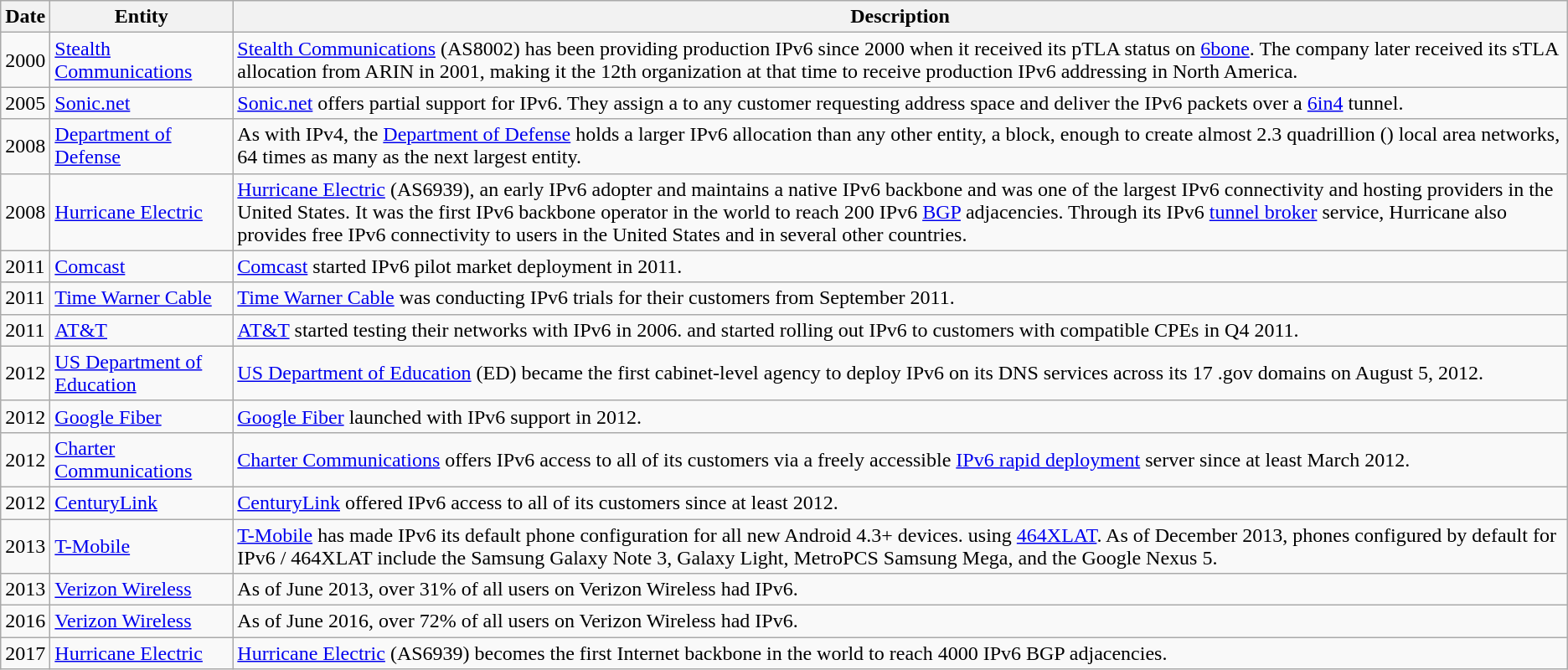<table class="wikitable sortable">
<tr>
<th>Date</th>
<th>Entity</th>
<th>Description</th>
</tr>
<tr>
<td>2000</td>
<td><a href='#'>Stealth Communications</a></td>
<td><a href='#'>Stealth Communications</a> (AS8002) has been providing production IPv6 since 2000 when it received its pTLA status on <a href='#'>6bone</a>. The company later received its sTLA allocation from ARIN in 2001, making it the 12th organization at that time to receive production IPv6 addressing in North America.</td>
</tr>
<tr>
<td>2005</td>
<td><a href='#'>Sonic.net</a></td>
<td><a href='#'>Sonic.net</a> offers partial support for IPv6. They assign a  to any customer requesting address space and deliver the IPv6 packets over a <a href='#'>6in4</a> tunnel.</td>
</tr>
<tr>
<td>2008</td>
<td><a href='#'>Department of Defense</a></td>
<td>As with IPv4, the <a href='#'>Department of Defense</a> holds a larger IPv6 allocation than any other entity, a  block, enough to create almost 2.3 quadrillion () local area networks, 64 times as many as the next largest entity.</td>
</tr>
<tr>
<td>2008</td>
<td><a href='#'>Hurricane Electric</a></td>
<td><a href='#'>Hurricane Electric</a> (AS6939), an early IPv6 adopter and maintains a native IPv6 backbone and  was one of the largest IPv6 connectivity and hosting providers in the United States. It was the first IPv6 backbone operator in the world to reach 200 IPv6 <a href='#'>BGP</a> adjacencies. Through its IPv6 <a href='#'>tunnel broker</a> service, Hurricane also provides free IPv6 connectivity to users in the United States and in several other countries.</td>
</tr>
<tr>
<td>2011</td>
<td><a href='#'>Comcast</a></td>
<td><a href='#'>Comcast</a> started IPv6 pilot market deployment in 2011.</td>
</tr>
<tr>
<td>2011</td>
<td><a href='#'>Time Warner Cable</a></td>
<td><a href='#'>Time Warner Cable</a> was conducting IPv6 trials for their customers from September 2011.</td>
</tr>
<tr>
<td>2011</td>
<td><a href='#'>AT&T</a></td>
<td><a href='#'>AT&T</a> started testing their networks with IPv6 in 2006. and started rolling out IPv6 to customers with compatible CPEs in Q4 2011.</td>
</tr>
<tr>
<td>2012</td>
<td><a href='#'>US Department of Education</a></td>
<td><a href='#'>US Department of Education</a> (ED) became the first cabinet-level agency to deploy IPv6 on its DNS services across its 17 .gov domains on August 5, 2012.</td>
</tr>
<tr>
<td>2012</td>
<td><a href='#'>Google Fiber</a></td>
<td><a href='#'>Google Fiber</a> launched with IPv6 support in 2012.</td>
</tr>
<tr>
<td>2012</td>
<td><a href='#'>Charter Communications</a></td>
<td><a href='#'>Charter Communications</a> offers IPv6 access to all of its customers via a freely accessible <a href='#'>IPv6 rapid deployment</a> server since at least March 2012.</td>
</tr>
<tr>
<td>2012</td>
<td><a href='#'>CenturyLink</a></td>
<td><a href='#'>CenturyLink</a> offered IPv6 access to all of its customers since at least 2012.</td>
</tr>
<tr>
<td>2013</td>
<td><a href='#'>T-Mobile</a></td>
<td><a href='#'>T-Mobile</a> has made IPv6 its default phone configuration for all new Android 4.3+ devices. using <a href='#'>464XLAT</a>. As of December 2013, phones configured by default for IPv6 / 464XLAT include the Samsung Galaxy Note 3, Galaxy Light, MetroPCS Samsung Mega, and the Google Nexus 5.</td>
</tr>
<tr>
<td>2013</td>
<td><a href='#'>Verizon Wireless</a></td>
<td>As of June 2013, over 31% of all users on Verizon Wireless had IPv6.</td>
</tr>
<tr>
<td>2016</td>
<td><a href='#'>Verizon Wireless</a></td>
<td>As of June 2016, over 72% of all users on Verizon Wireless had IPv6.</td>
</tr>
<tr>
<td>2017</td>
<td><a href='#'>Hurricane Electric</a></td>
<td><a href='#'>Hurricane Electric</a> (AS6939) becomes the first Internet backbone in the world to reach 4000 IPv6 BGP adjacencies.</td>
</tr>
</table>
